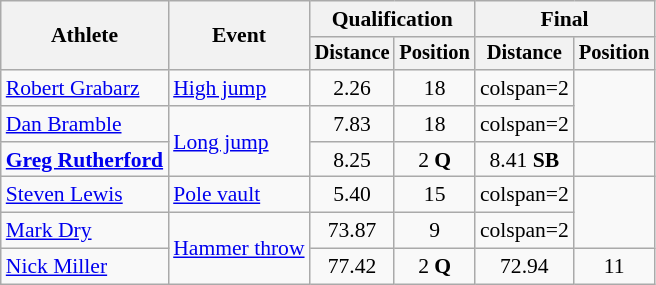<table class=wikitable style="font-size:90%">
<tr>
<th rowspan="2">Athlete</th>
<th rowspan="2">Event</th>
<th colspan="2">Qualification</th>
<th colspan="2">Final</th>
</tr>
<tr style="font-size:95%">
<th>Distance</th>
<th>Position</th>
<th>Distance</th>
<th>Position</th>
</tr>
<tr style=text-align:center>
<td style=text-align:left><a href='#'>Robert Grabarz</a></td>
<td style=text-align:left><a href='#'>High jump</a></td>
<td>2.26</td>
<td>18</td>
<td>colspan=2</td>
</tr>
<tr style=text-align:center>
<td style=text-align:left><a href='#'>Dan Bramble</a></td>
<td style=text-align:left rowspan=2><a href='#'>Long jump</a></td>
<td>7.83</td>
<td>18</td>
<td>colspan=2</td>
</tr>
<tr style=text-align:center>
<td style=text-align:left><strong><a href='#'>Greg Rutherford</a></strong></td>
<td>8.25</td>
<td>2 <strong>Q</strong></td>
<td>8.41 <strong>SB</strong></td>
<td></td>
</tr>
<tr style=text-align:center>
<td style=text-align:left><a href='#'>Steven Lewis</a></td>
<td style=text-align:left><a href='#'>Pole vault</a></td>
<td>5.40</td>
<td>15</td>
<td>colspan=2</td>
</tr>
<tr style=text-align:center>
<td style=text-align:left><a href='#'>Mark Dry</a></td>
<td style=text-align:left rowspan=2><a href='#'>Hammer throw</a></td>
<td>73.87</td>
<td>9</td>
<td>colspan=2</td>
</tr>
<tr style=text-align:center>
<td style=text-align:left><a href='#'>Nick Miller</a></td>
<td>77.42</td>
<td>2 <strong>Q</strong></td>
<td>72.94</td>
<td>11</td>
</tr>
</table>
